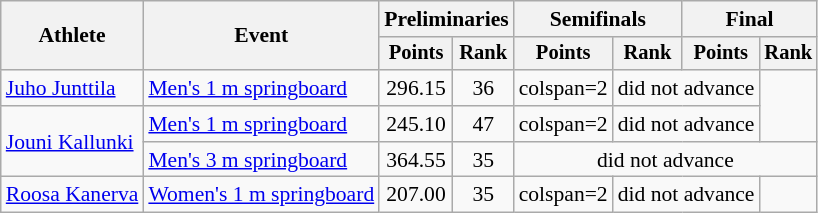<table class=wikitable style="font-size:90%;">
<tr>
<th rowspan="2">Athlete</th>
<th rowspan="2">Event</th>
<th colspan="2">Preliminaries</th>
<th colspan="2">Semifinals</th>
<th colspan="2">Final</th>
</tr>
<tr style="font-size:95%">
<th>Points</th>
<th>Rank</th>
<th>Points</th>
<th>Rank</th>
<th>Points</th>
<th>Rank</th>
</tr>
<tr align=center>
<td align=left><a href='#'>Juho Junttila</a></td>
<td align=left><a href='#'>Men's 1 m springboard</a></td>
<td>296.15</td>
<td>36</td>
<td>colspan=2 </td>
<td colspan=2>did not advance</td>
</tr>
<tr align=center>
<td align=left rowspan=2><a href='#'>Jouni Kallunki</a></td>
<td align=left><a href='#'>Men's 1 m springboard</a></td>
<td>245.10</td>
<td>47</td>
<td>colspan=2 </td>
<td colspan=2>did not advance</td>
</tr>
<tr align=center>
<td align=left><a href='#'>Men's 3 m springboard</a></td>
<td>364.55</td>
<td>35</td>
<td colspan=4>did not advance</td>
</tr>
<tr align=center>
<td align=left><a href='#'>Roosa Kanerva</a></td>
<td align=left><a href='#'>Women's 1 m springboard</a></td>
<td>207.00</td>
<td>35</td>
<td>colspan=2 </td>
<td colspan=2>did not advance</td>
</tr>
</table>
